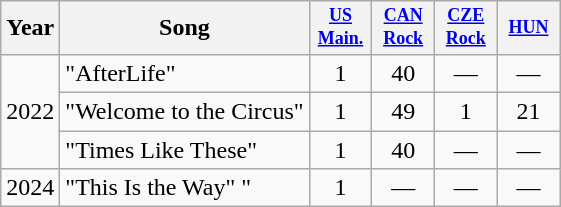<table class="wikitable">
<tr>
<th>Year</th>
<th>Song</th>
<th style="width:3em;font-size:75%;"><a href='#'>US<br>Main.</a><br></th>
<th style="width:3em;font-size:75%;"><a href='#'>CAN Rock</a><br></th>
<th style="width:3em;font-size:75%;"><a href='#'>CZE<br>Rock</a><br></th>
<th style="width:3em;font-size:75%;"><a href='#'>HUN</a><br></th>
</tr>
<tr>
<td rowspan="3">2022</td>
<td>"AfterLife"</td>
<td style="text-align:center;">1</td>
<td style="text-align:center;">40</td>
<td style="text-align:center;">—</td>
<td style="text-align:center;">—</td>
</tr>
<tr>
<td>"Welcome to the Circus"</td>
<td style="text-align:center;">1</td>
<td style="text-align:center;">49</td>
<td style="text-align:center;">1</td>
<td style="text-align:center;">21</td>
</tr>
<tr>
<td>"Times Like These"</td>
<td style="text-align:center;">1</td>
<td style="text-align:center;">40</td>
<td style="text-align:center;">—</td>
<td style="text-align:center;">—</td>
</tr>
<tr>
<td>2024</td>
<td>"This Is the Way" "</td>
<td style="text-align:center;">1</td>
<td style="text-align:center;">—</td>
<td style="text-align:center;">—</td>
<td style="text-align:center;">—</td>
</tr>
</table>
